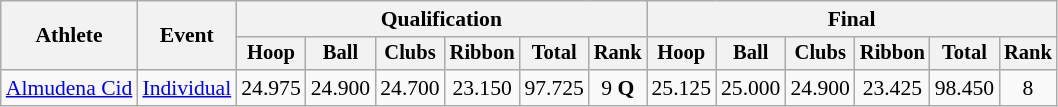<table class=wikitable style="font-size:90%">
<tr>
<th rowspan="2">Athlete</th>
<th rowspan="2">Event</th>
<th colspan=6>Qualification</th>
<th colspan=6>Final</th>
</tr>
<tr style="font-size:95%">
<th>Hoop</th>
<th>Ball</th>
<th>Clubs</th>
<th>Ribbon</th>
<th>Total</th>
<th>Rank</th>
<th>Hoop</th>
<th>Ball</th>
<th>Clubs</th>
<th>Ribbon</th>
<th>Total</th>
<th>Rank</th>
</tr>
<tr align=center>
<td align=left><a href='#'>Almudena Cid</a></td>
<td align=left><a href='#'>Individual</a></td>
<td>24.975</td>
<td>24.900</td>
<td>24.700</td>
<td>23.150</td>
<td>97.725</td>
<td>9 <strong>Q</strong></td>
<td>25.125</td>
<td>25.000</td>
<td>24.900</td>
<td>23.425</td>
<td>98.450</td>
<td>8</td>
</tr>
</table>
